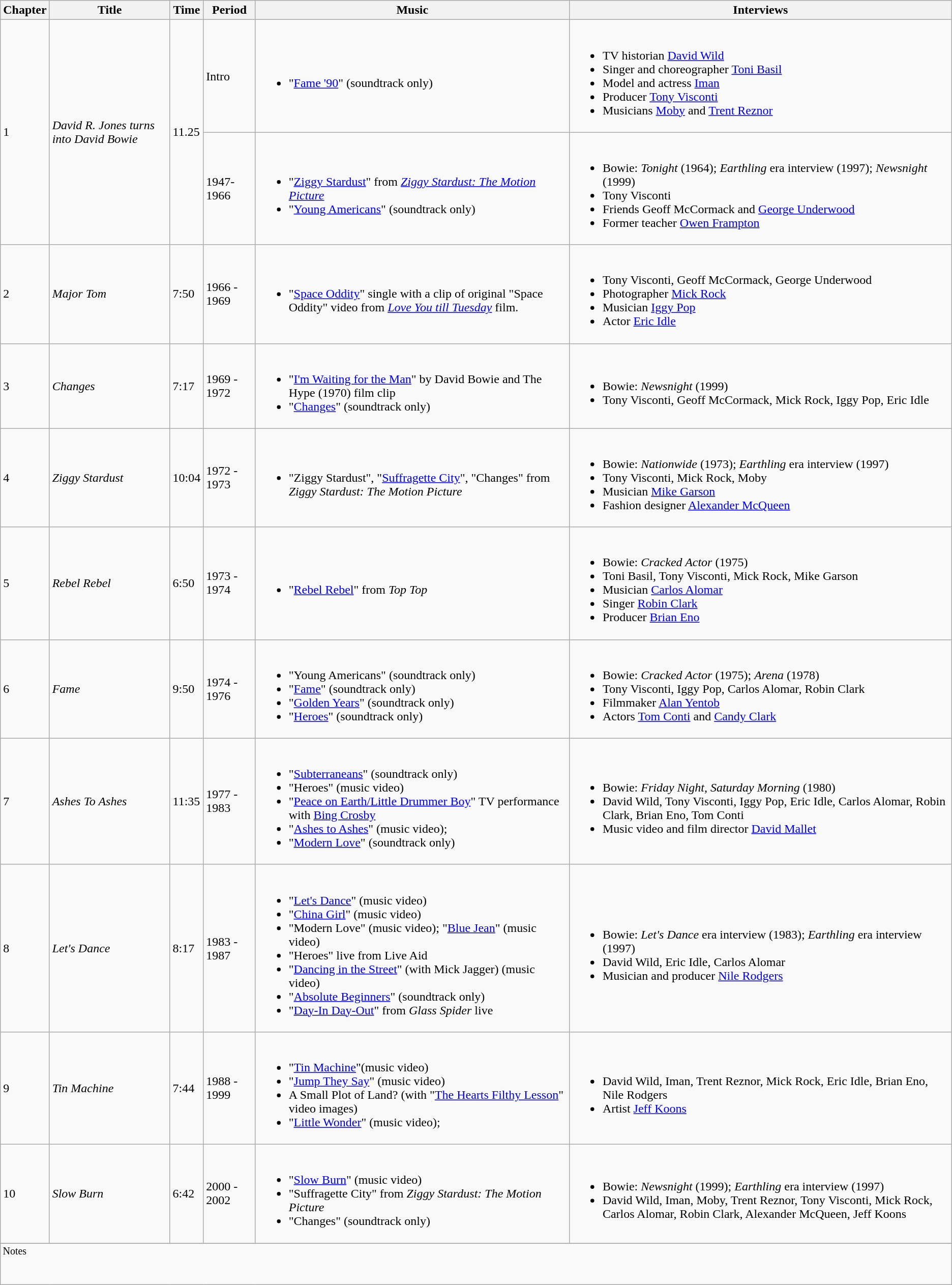<table class="wikitable">
<tr>
<th>Chapter</th>
<th>Title</th>
<th>Time</th>
<th>Period</th>
<th>Music</th>
<th>Interviews</th>
</tr>
<tr>
<td rowspan="2">1</td>
<td rowspan="2"><em>David R. Jones turns into David Bowie</em></td>
<td rowspan="2">11.25</td>
<td>Intro</td>
<td><br><ul><li>"<a href='#'>Fame '90</a>" (soundtrack only)</li></ul></td>
<td><br><ul><li>TV historian <a href='#'>David Wild</a></li><li>Singer and choreographer <a href='#'>Toni Basil</a></li><li>Model and actress <a href='#'>Iman</a></li><li>Producer <a href='#'>Tony Visconti</a></li><li>Musicians <a href='#'>Moby</a> and <a href='#'>Trent Reznor</a></li></ul></td>
</tr>
<tr>
<td>1947-1966</td>
<td><br><ul><li>"<a href='#'>Ziggy Stardust</a>" from <em><a href='#'>Ziggy Stardust: The Motion Picture</a></em></li><li>"<a href='#'>Young Americans</a>" (soundtrack only)</li></ul></td>
<td><br><ul><li>Bowie: <em>Tonight</em> (1964); <em>Earthling</em> era interview (1997); <em>Newsnight</em> (1999)</li><li>Tony Visconti</li><li>Friends Geoff McCormack and <a href='#'>George Underwood</a></li><li>Former teacher <a href='#'>Owen Frampton</a></li></ul></td>
</tr>
<tr>
<td>2</td>
<td><em>Major Tom</em></td>
<td>7:50</td>
<td>1966 - 1969</td>
<td><br><ul><li>"<a href='#'>Space Oddity</a>" single with a clip of original "Space Oddity" video from <em><a href='#'>Love You till Tuesday</a></em> film.</li></ul></td>
<td><br><ul><li>Tony Visconti, Geoff McCormack, George Underwood</li><li>Photographer <a href='#'>Mick Rock</a></li><li>Musician <a href='#'>Iggy Pop</a></li><li>Actor <a href='#'>Eric Idle</a></li></ul></td>
</tr>
<tr>
<td>3</td>
<td><em>Changes</em></td>
<td>7:17</td>
<td>1969 - 1972</td>
<td><br><ul><li>"<a href='#'>I'm Waiting for the Man</a>" by David Bowie and The Hype (1970) film clip</li><li>"<a href='#'>Changes</a>" (soundtrack only)</li></ul></td>
<td><br><ul><li>Bowie: <em>Newsnight</em> (1999)</li><li>Tony Visconti, Geoff McCormack, Mick Rock, Iggy Pop, Eric Idle</li></ul></td>
</tr>
<tr>
<td>4</td>
<td><em>Ziggy Stardust</em></td>
<td>10:04</td>
<td>1972 - 1973</td>
<td><br><ul><li>"Ziggy Stardust", "<a href='#'>Suffragette City</a>", "Changes" from <em>Ziggy Stardust: The Motion Picture</em></li></ul></td>
<td><br><ul><li>Bowie: <em>Nationwide</em> (1973); <em>Earthling</em> era interview (1997)</li><li>Tony Visconti, Mick Rock, Moby</li><li>Musician <a href='#'>Mike Garson</a></li><li>Fashion designer <a href='#'>Alexander McQueen</a></li></ul></td>
</tr>
<tr>
<td>5</td>
<td><em>Rebel Rebel</em></td>
<td>6:50</td>
<td>1973 - 1974</td>
<td><br><ul><li>"<a href='#'>Rebel Rebel</a>" from <em>Top Top</em></li></ul></td>
<td><br><ul><li>Bowie: <em>Cracked Actor</em> (1975)</li><li>Toni Basil, Tony Visconti, Mick Rock, Mike Garson</li><li>Musician <a href='#'>Carlos Alomar</a></li><li>Singer <a href='#'>Robin Clark</a></li><li>Producer <a href='#'>Brian Eno</a></li></ul></td>
</tr>
<tr>
<td>6</td>
<td><em>Fame</em></td>
<td>9:50</td>
<td>1974 - 1976</td>
<td><br><ul><li>"Young Americans" (soundtrack only)</li><li>"<a href='#'>Fame</a>" (soundtrack only)</li><li>"<a href='#'>Golden Years</a>" (soundtrack only)</li><li>"<a href='#'>Heroes</a>" (soundtrack only)</li></ul></td>
<td><br><ul><li>Bowie: <em>Cracked Actor</em> (1975); <em>Arena</em> (1978)</li><li>Tony Visconti, Iggy Pop, Carlos Alomar, Robin Clark</li><li>Filmmaker <a href='#'>Alan Yentob</a></li><li>Actors <a href='#'>Tom Conti</a> and <a href='#'>Candy Clark</a></li></ul></td>
</tr>
<tr>
<td>7</td>
<td><em>Ashes To Ashes</em></td>
<td>11:35</td>
<td>1977 - 1983</td>
<td><br><ul><li>"<a href='#'>Subterraneans</a>" (soundtrack only)</li><li>"Heroes" (music video)</li><li>"<a href='#'>Peace on Earth/Little Drummer Boy</a>" TV performance with <a href='#'>Bing Crosby</a></li><li>"<a href='#'>Ashes to Ashes</a>" (music video);</li><li>"<a href='#'>Modern Love</a>" (soundtrack only)</li></ul></td>
<td><br><ul><li>Bowie: <em>Friday Night, Saturday Morning</em> (1980)</li><li>David Wild, Tony Visconti, Iggy Pop, Eric Idle, Carlos Alomar, Robin Clark, Brian Eno, Tom Conti</li><li>Music video and film director <a href='#'>David Mallet</a></li></ul></td>
</tr>
<tr>
<td>8</td>
<td><em>Let's Dance</em></td>
<td>8:17</td>
<td>1983 - 1987</td>
<td><br><ul><li>"<a href='#'>Let's Dance</a>" (music video)</li><li>"<a href='#'>China Girl</a>" (music video)</li><li>"Modern Love" (music video); "<a href='#'>Blue Jean</a>" (music video)</li><li>"Heroes" live from Live Aid</li><li>"<a href='#'>Dancing in the Street</a>" (with Mick Jagger) (music video)</li><li>"<a href='#'>Absolute Beginners</a>" (soundtrack only)</li><li>"<a href='#'>Day-In Day-Out</a>" from <em>Glass Spider</em> live</li></ul></td>
<td><br><ul><li>Bowie: <em>Let's Dance</em> era interview (1983); <em>Earthling</em> era interview (1997)</li><li>David Wild, Eric Idle, Carlos Alomar</li><li>Musician and producer <a href='#'>Nile Rodgers</a></li></ul></td>
</tr>
<tr>
<td>9</td>
<td><em>Tin Machine</em></td>
<td>7:44</td>
<td>1988 - 1999</td>
<td><br><ul><li>"<a href='#'>Tin Machine</a>"(music video)</li><li>"<a href='#'>Jump They Say</a>" (music video)</li><li>A Small Plot of Land? (with "<a href='#'>The Hearts Filthy Lesson</a>" video images)</li><li>"<a href='#'>Little Wonder</a>" (music video);</li></ul></td>
<td><br><ul><li>David Wild, Iman, Trent Reznor, Mick Rock, Eric Idle, Brian Eno, Nile Rodgers</li><li>Artist <a href='#'>Jeff Koons</a></li></ul></td>
</tr>
<tr>
<td>10</td>
<td><em>Slow Burn</em></td>
<td>6:42</td>
<td>2000 - 2002</td>
<td><br><ul><li>"<a href='#'>Slow Burn</a>" (music video)</li><li>"Suffragette City" from <em>Ziggy Stardust: The Motion Picture</em></li><li>"Changes" (soundtrack only)</li></ul></td>
<td><br><ul><li>Bowie: <em>Newsnight</em> (1999); <em>Earthling</em> era interview (1997)</li><li>David Wild, Iman, Moby, Trent Reznor, Tony Visconti, Mick Rock, Carlos Alomar, Robin Clark, Alexander McQueen, Jeff Koons</li></ul></td>
</tr>
<tr>
</tr>
<tr>
<td colspan="6" style="text-align:left; font-size:10pt;">Notes<br><br><br></td>
</tr>
</table>
